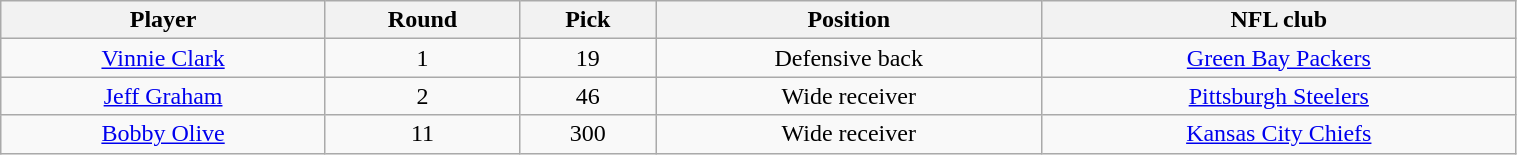<table class="wikitable" width="80%">
<tr>
<th>Player</th>
<th>Round</th>
<th>Pick</th>
<th>Position</th>
<th>NFL club</th>
</tr>
<tr align="center" bgcolor="">
<td><a href='#'>Vinnie Clark</a></td>
<td>1</td>
<td>19</td>
<td>Defensive back</td>
<td><a href='#'>Green Bay Packers</a></td>
</tr>
<tr align="center" bgcolor="">
<td><a href='#'>Jeff Graham</a></td>
<td>2</td>
<td>46</td>
<td>Wide receiver</td>
<td><a href='#'>Pittsburgh Steelers</a></td>
</tr>
<tr align="center" bgcolor="">
<td><a href='#'>Bobby Olive</a></td>
<td>11</td>
<td>300</td>
<td>Wide receiver</td>
<td><a href='#'>Kansas City Chiefs</a></td>
</tr>
</table>
